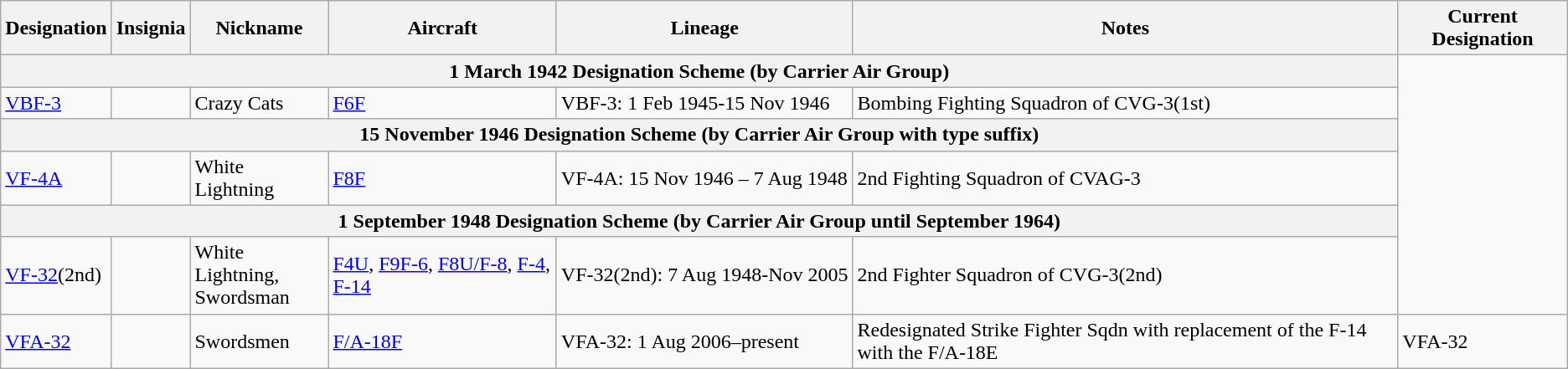<table class="wikitable">
<tr>
<th>Designation</th>
<th>Insignia</th>
<th>Nickname</th>
<th>Aircraft</th>
<th>Lineage</th>
<th>Notes</th>
<th>Current Designation</th>
</tr>
<tr>
<th colspan=6>1 March 1942 Designation Scheme (by Carrier Air Group)</th>
</tr>
<tr>
<td><a href='#'>VBF-3</a></td>
<td></td>
<td>Crazy Cats</td>
<td><a href='#'>F6F</a></td>
<td>VBF-3: 1 Feb 1945-15 Nov 1946</td>
<td>Bombing Fighting Squadron of CVG-3(1st)</td>
</tr>
<tr>
<th colspan=6>15 November 1946 Designation Scheme (by Carrier Air Group with type suffix)</th>
</tr>
<tr>
<td><a href='#'>VF-4A</a></td>
<td></td>
<td>White Lightning</td>
<td><a href='#'>F8F</a></td>
<td>VF-4A: 15 Nov 1946 – 7 Aug 1948</td>
<td>2nd Fighting Squadron of CVAG-3</td>
</tr>
<tr>
<th colspan=6>1 September 1948 Designation Scheme (by Carrier Air Group until September 1964)</th>
</tr>
<tr>
<td><a href='#'>VF-32</a>(2nd)</td>
<td> </td>
<td>White Lightning,<br>Swordsman</td>
<td><a href='#'>F4U</a>, <a href='#'>F9F-6</a>, <a href='#'>F8U/F-8</a>, <a href='#'>F-4</a>, <a href='#'>F-14</a></td>
<td style="white-space: nowrap;">VF-32(2nd): 7 Aug 1948-Nov 2005</td>
<td>2nd Fighter Squadron of CVG-3(2nd)</td>
</tr>
<tr>
<td><a href='#'>VFA-32</a></td>
<td></td>
<td>Swordsmen</td>
<td><a href='#'>F/A-18F</a></td>
<td>VFA-32: 1 Aug 2006–present</td>
<td>Redesignated Strike Fighter Sqdn with replacement of the F-14 with the F/A-18E</td>
<td>VFA-32</td>
</tr>
</table>
